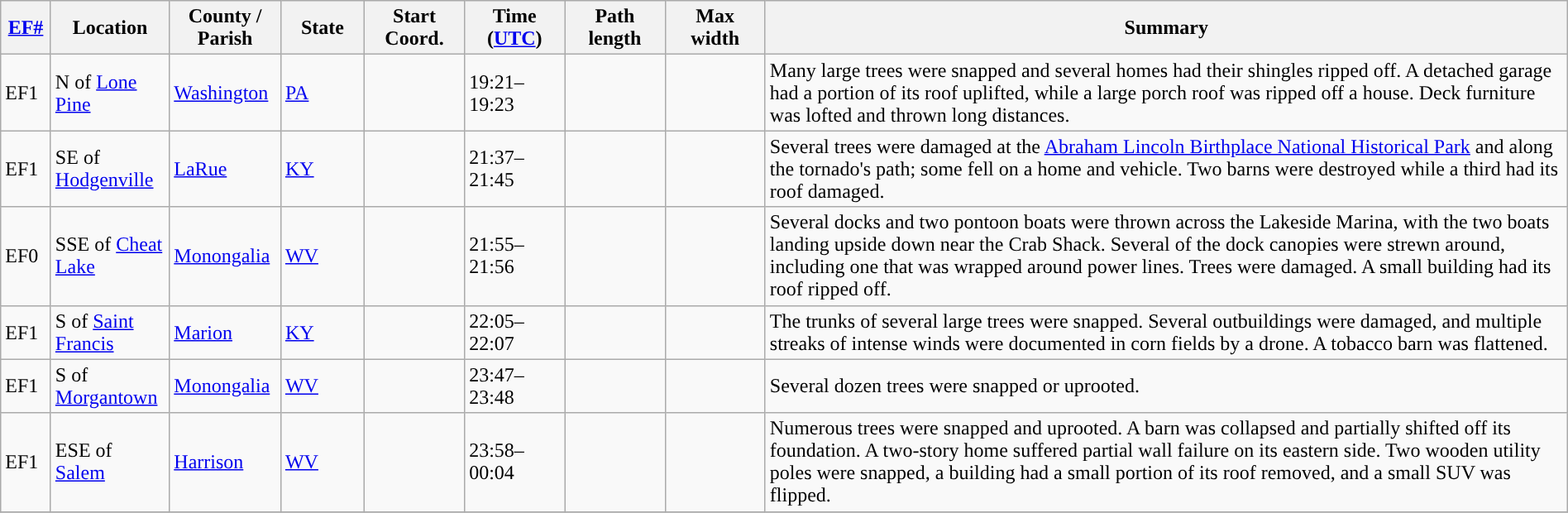<table class="wikitable sortable" style="width:100%;">
<tr>
<th scope="col"  style="width:3%; text-align:center;"><a href='#'>EF#</a></th>
<th scope="col"  style="width:7%; text-align:center;" class="unsortable">Location</th>
<th scope="col"  style="width:6%; text-align:center;" class="unsortable">County / Parish</th>
<th scope="col"  style="width:5%; text-align:center;">State</th>
<th scope="col"  style="width:6%; text-align:center;">Start Coord.</th>
<th scope="col"  style="width:6%; text-align:center;">Time (<a href='#'>UTC</a>)</th>
<th scope="col"  style="width:6%; text-align:center;">Path length</th>
<th scope="col"  style="width:6%; text-align:center;">Max width</th>
<th scope="col" class="unsortable" style="width:48%; text-align:center;">Summary</th>
</tr>
<tr>
<td>EF1</td>
<td>N of <a href='#'>Lone Pine</a></td>
<td><a href='#'>Washington</a></td>
<td><a href='#'>PA</a></td>
<td></td>
<td>19:21–19:23</td>
<td></td>
<td></td>
<td>Many large trees were snapped and several homes had their shingles ripped off. A detached garage had a portion of its roof uplifted, while a large porch roof was ripped off a house. Deck furniture was lofted and thrown long distances.</td>
</tr>
<tr>
<td>EF1</td>
<td>SE of <a href='#'>Hodgenville</a></td>
<td><a href='#'>LaRue</a></td>
<td><a href='#'>KY</a></td>
<td></td>
<td>21:37–21:45</td>
<td></td>
<td></td>
<td>Several trees were damaged at the <a href='#'>Abraham Lincoln Birthplace National Historical Park</a> and along the tornado's path; some fell on a home and vehicle. Two barns were destroyed while a third had its roof damaged.</td>
</tr>
<tr>
<td>EF0</td>
<td>SSE of <a href='#'>Cheat Lake</a></td>
<td><a href='#'>Monongalia</a></td>
<td><a href='#'>WV</a></td>
<td></td>
<td>21:55–21:56</td>
<td></td>
<td></td>
<td>Several docks and two pontoon boats were thrown across the Lakeside Marina, with the two boats landing upside down near the Crab Shack. Several of the dock canopies were strewn around, including one that was wrapped around power lines. Trees were damaged. A small building had its roof ripped off.</td>
</tr>
<tr>
<td>EF1</td>
<td>S of <a href='#'>Saint Francis</a></td>
<td><a href='#'>Marion</a></td>
<td><a href='#'>KY</a></td>
<td></td>
<td>22:05–22:07</td>
<td></td>
<td></td>
<td>The trunks of several large trees were snapped. Several outbuildings were damaged, and multiple streaks of intense winds were documented in corn fields by a drone. A tobacco barn was flattened.</td>
</tr>
<tr>
<td>EF1</td>
<td>S of <a href='#'>Morgantown</a></td>
<td><a href='#'>Monongalia</a></td>
<td><a href='#'>WV</a></td>
<td></td>
<td>23:47–23:48</td>
<td></td>
<td></td>
<td>Several dozen trees were snapped or uprooted.</td>
</tr>
<tr>
<td>EF1</td>
<td>ESE of <a href='#'>Salem</a></td>
<td><a href='#'>Harrison</a></td>
<td><a href='#'>WV</a></td>
<td></td>
<td>23:58–00:04</td>
<td></td>
<td></td>
<td>Numerous trees were snapped and uprooted. A barn was collapsed and partially shifted off its foundation. A two-story home suffered partial wall failure on its eastern side. Two wooden utility poles were snapped, a building had a small portion of its roof removed, and a small SUV was flipped.</td>
</tr>
<tr>
</tr>
</table>
